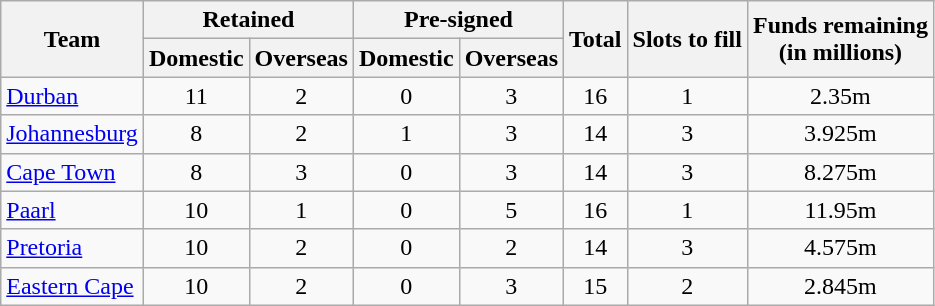<table class="wikitable" style="text-align:center;">
<tr>
<th rowspan="2">Team</th>
<th colspan="2">Retained</th>
<th colspan="2">Pre-signed</th>
<th rowspan="2">Total</th>
<th rowspan="2">Slots to fill</th>
<th rowspan="2">Funds remaining<br>(in  millions)</th>
</tr>
<tr>
<th>Domestic</th>
<th>Overseas</th>
<th>Domestic</th>
<th>Overseas</th>
</tr>
<tr>
<td style="text-align:left"><a href='#'>Durban</a></td>
<td>11</td>
<td>2</td>
<td>0</td>
<td>3</td>
<td>16</td>
<td>1</td>
<td>2.35m</td>
</tr>
<tr>
<td style="text-align:left"><a href='#'>Johannesburg</a></td>
<td>8</td>
<td>2</td>
<td>1</td>
<td>3</td>
<td>14</td>
<td>3</td>
<td>3.925m</td>
</tr>
<tr>
<td style="text-align:left"><a href='#'>Cape Town</a></td>
<td>8</td>
<td>3</td>
<td>0</td>
<td>3</td>
<td>14</td>
<td>3</td>
<td>8.275m</td>
</tr>
<tr>
<td style="text-align:left"><a href='#'>Paarl</a></td>
<td>10</td>
<td>1</td>
<td>0</td>
<td>5</td>
<td>16</td>
<td>1</td>
<td>11.95m</td>
</tr>
<tr>
<td style="text-align:left"><a href='#'>Pretoria</a></td>
<td>10</td>
<td>2</td>
<td>0</td>
<td>2</td>
<td>14</td>
<td>3</td>
<td>4.575m</td>
</tr>
<tr>
<td style="text-align:left"><a href='#'>Eastern Cape</a></td>
<td>10</td>
<td>2</td>
<td>0</td>
<td>3</td>
<td>15</td>
<td>2</td>
<td>2.845m</td>
</tr>
</table>
